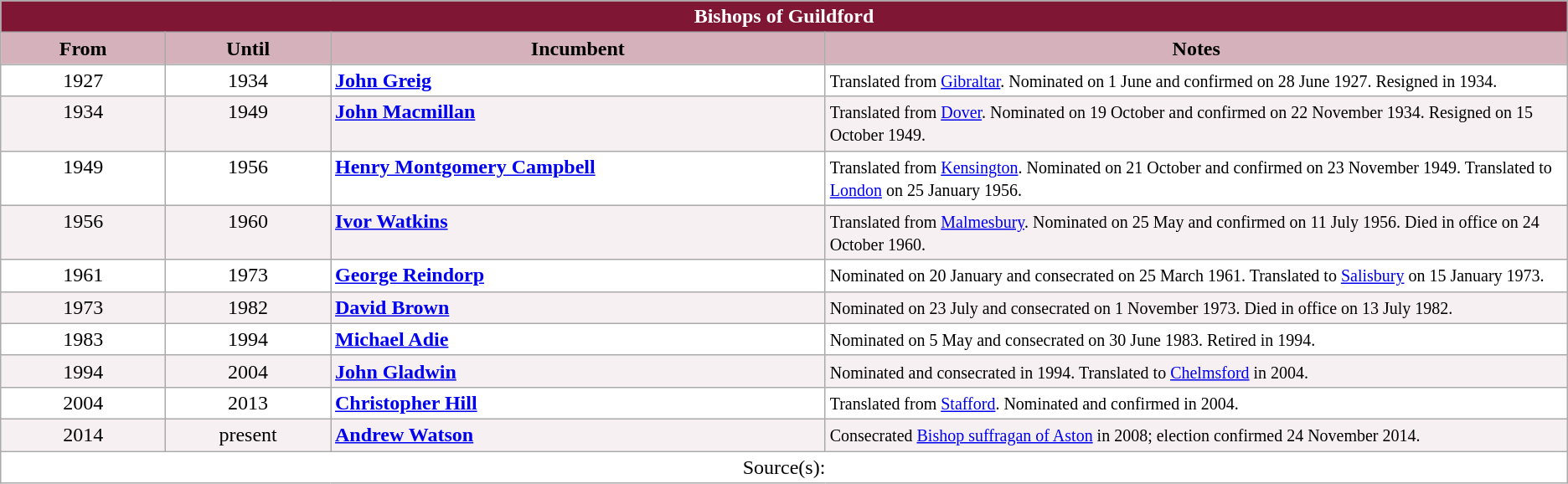<table class="wikitable">
<tr>
<th colspan="4" style="background-color: #7F1734; color: white;">Bishops of Guildford</th>
</tr>
<tr valign=center>
<th style="background-color:#D4B1BB" width="10%">From</th>
<th style="background-color:#D4B1BB" width="10%">Until</th>
<th style="background-color:#D4B1BB" width="30%">Incumbent</th>
<th style="background-color:#D4B1BB" width="45%">Notes</th>
</tr>
<tr valign=top bgcolor="white">
<td align=center>1927</td>
<td align=center>1934</td>
<td><strong><a href='#'>John Greig</a></strong></td>
<td><small>Translated from <a href='#'>Gibraltar</a>. Nominated on 1 June and confirmed on 28 June 1927. Resigned in 1934.</small></td>
</tr>
<tr valign=top bgcolor="#F7F0F2">
<td align=center>1934</td>
<td align=center>1949</td>
<td><strong><a href='#'>John Macmillan</a></strong></td>
<td><small>Translated from <a href='#'>Dover</a>. Nominated on 19 October and confirmed on 22 November 1934. Resigned on 15 October 1949.</small></td>
</tr>
<tr valign=top bgcolor="white">
<td align=center>1949</td>
<td align=center>1956</td>
<td><strong><a href='#'>Henry Montgomery&nbsp;Campbell</a></strong></td>
<td><small>Translated from <a href='#'>Kensington</a>. Nominated on 21 October and confirmed on 23 November 1949. Translated to <a href='#'>London</a> on 25 January 1956.</small></td>
</tr>
<tr valign=top bgcolor="#F7F0F2">
<td align=center>1956</td>
<td align=center>1960</td>
<td><strong><a href='#'>Ivor Watkins</a></strong></td>
<td><small>Translated from <a href='#'>Malmesbury</a>. Nominated on 25 May and confirmed on 11 July 1956. Died in office on 24 October 1960.</small></td>
</tr>
<tr valign=top bgcolor="white">
<td align=center>1961</td>
<td align=center>1973</td>
<td><strong><a href='#'>George Reindorp</a></strong></td>
<td><small>Nominated on 20 January and consecrated on 25 March 1961. Translated to <a href='#'>Salisbury</a> on 15 January 1973.</small></td>
</tr>
<tr valign=top bgcolor="#F7F0F2">
<td align=center>1973</td>
<td align=center>1982</td>
<td><strong><a href='#'>David Brown</a></strong></td>
<td><small>Nominated on 23 July and consecrated on 1 November 1973. Died in office on 13 July 1982.</small></td>
</tr>
<tr valign=top bgcolor="white">
<td align=center>1983</td>
<td align=center>1994</td>
<td><strong><a href='#'>Michael Adie</a></strong></td>
<td><small>Nominated on 5 May and consecrated on 30 June 1983. Retired in 1994.</small></td>
</tr>
<tr valign=top bgcolor="#F7F0F2">
<td align=center>1994</td>
<td align=center>2004</td>
<td><strong><a href='#'>John Gladwin</a></strong></td>
<td><small>Nominated and consecrated in 1994. Translated to <a href='#'>Chelmsford</a> in 2004.</small></td>
</tr>
<tr valign=top bgcolor="white">
<td align=center>2004</td>
<td align=center>2013</td>
<td> <strong><a href='#'>Christopher Hill</a></strong></td>
<td><small>Translated from <a href='#'>Stafford</a>. Nominated and confirmed in 2004.</small></td>
</tr>
<tr valign=top bgcolor="#F7F0F2">
<td align=center>2014</td>
<td align=center>present</td>
<td> <strong><a href='#'>Andrew Watson</a></strong></td>
<td><small>Consecrated <a href='#'>Bishop suffragan of Aston</a> in 2008; election confirmed 24 November 2014.</small></td>
</tr>
<tr valign=top bgcolor="white">
<td align=center colspan=4>Source(s):</td>
</tr>
</table>
